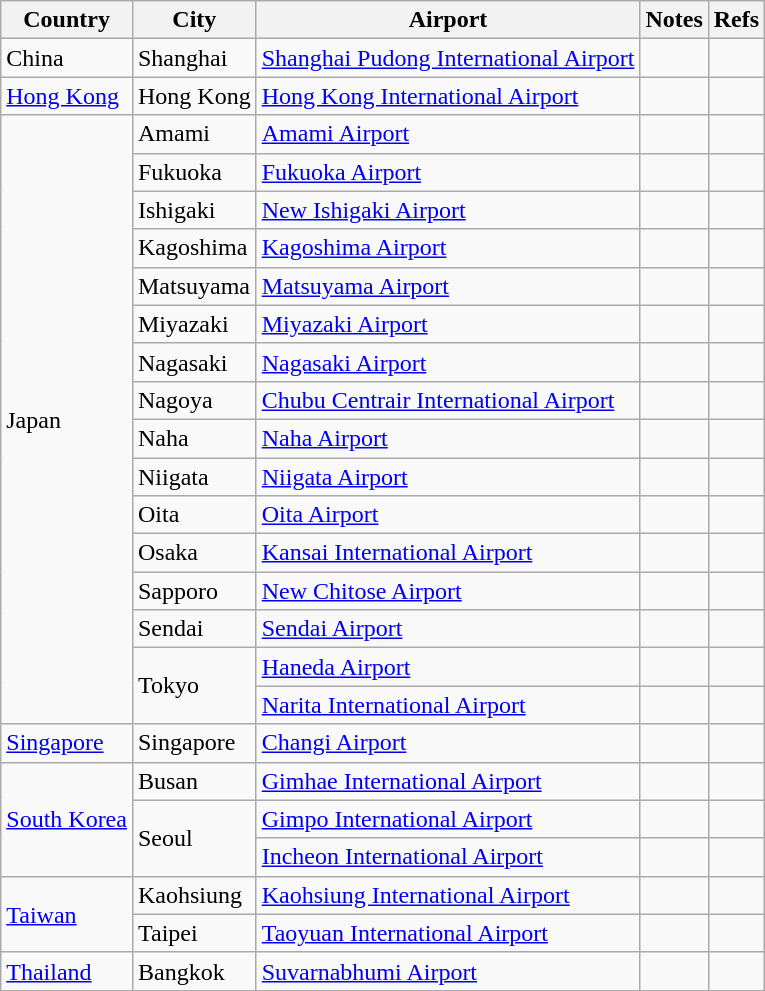<table class="sortable wikitable">
<tr>
<th>Country</th>
<th>City</th>
<th>Airport</th>
<th>Notes</th>
<th class=unsortable>Refs</th>
</tr>
<tr>
<td>China</td>
<td>Shanghai</td>
<td><a href='#'>Shanghai Pudong International Airport</a></td>
<td align=center></td>
<td align=center></td>
</tr>
<tr>
<td><a href='#'>Hong Kong</a></td>
<td>Hong Kong</td>
<td><a href='#'>Hong Kong International Airport</a></td>
<td align=center></td>
<td align=center></td>
</tr>
<tr>
<td rowspan="16">Japan</td>
<td>Amami</td>
<td><a href='#'>Amami Airport</a></td>
<td align=center></td>
<td align=center></td>
</tr>
<tr>
<td>Fukuoka</td>
<td><a href='#'>Fukuoka Airport</a></td>
<td align=center></td>
<td align=center></td>
</tr>
<tr>
<td>Ishigaki</td>
<td><a href='#'>New Ishigaki Airport</a></td>
<td align=center></td>
<td align=center></td>
</tr>
<tr>
<td>Kagoshima</td>
<td><a href='#'>Kagoshima Airport</a></td>
<td align=center></td>
<td align=center></td>
</tr>
<tr>
<td>Matsuyama</td>
<td><a href='#'>Matsuyama Airport</a></td>
<td></td>
<td align=center></td>
</tr>
<tr>
<td>Miyazaki</td>
<td><a href='#'>Miyazaki Airport</a></td>
<td align=center></td>
<td align=center></td>
</tr>
<tr>
<td>Nagasaki</td>
<td><a href='#'>Nagasaki Airport</a></td>
<td align=center></td>
<td align=center></td>
</tr>
<tr>
<td>Nagoya</td>
<td><a href='#'>Chubu Centrair International Airport</a></td>
<td align=center></td>
<td align=center></td>
</tr>
<tr>
<td>Naha</td>
<td><a href='#'>Naha Airport</a></td>
<td></td>
<td align=center></td>
</tr>
<tr>
<td>Niigata</td>
<td><a href='#'>Niigata Airport</a></td>
<td align=center></td>
<td align=center></td>
</tr>
<tr>
<td>Oita</td>
<td><a href='#'>Oita Airport</a></td>
<td align=center></td>
<td align=center></td>
</tr>
<tr>
<td>Osaka</td>
<td><a href='#'>Kansai International Airport</a></td>
<td></td>
<td align=center></td>
</tr>
<tr>
<td>Sapporo</td>
<td><a href='#'>New Chitose Airport</a></td>
<td align=center></td>
<td align=center></td>
</tr>
<tr>
<td>Sendai</td>
<td><a href='#'>Sendai Airport</a></td>
<td></td>
<td align=center></td>
</tr>
<tr>
<td rowspan="2">Tokyo</td>
<td><a href='#'>Haneda Airport</a></td>
<td align=center></td>
<td align=center></td>
</tr>
<tr>
<td><a href='#'>Narita International Airport</a></td>
<td></td>
<td align=center></td>
</tr>
<tr>
<td><a href='#'>Singapore</a></td>
<td>Singapore</td>
<td><a href='#'>Changi Airport</a></td>
<td align=center></td>
<td align=center></td>
</tr>
<tr>
<td rowspan="3"><a href='#'>South Korea</a></td>
<td>Busan</td>
<td><a href='#'>Gimhae International Airport</a></td>
<td></td>
<td align=center></td>
</tr>
<tr>
<td rowspan="2">Seoul</td>
<td><a href='#'>Gimpo International Airport</a></td>
<td align=center></td>
<td align=center></td>
</tr>
<tr>
<td><a href='#'>Incheon International Airport</a></td>
<td align=center></td>
<td align=center></td>
</tr>
<tr>
<td rowspan="2"><a href='#'>Taiwan</a></td>
<td>Kaohsiung</td>
<td><a href='#'>Kaohsiung International Airport</a></td>
<td align=center></td>
<td align=center></td>
</tr>
<tr>
<td>Taipei</td>
<td><a href='#'>Taoyuan International Airport</a></td>
<td align=center></td>
<td align=center></td>
</tr>
<tr>
<td><a href='#'>Thailand</a></td>
<td>Bangkok</td>
<td><a href='#'>Suvarnabhumi Airport</a></td>
<td align=center></td>
<td align=center></td>
</tr>
</table>
